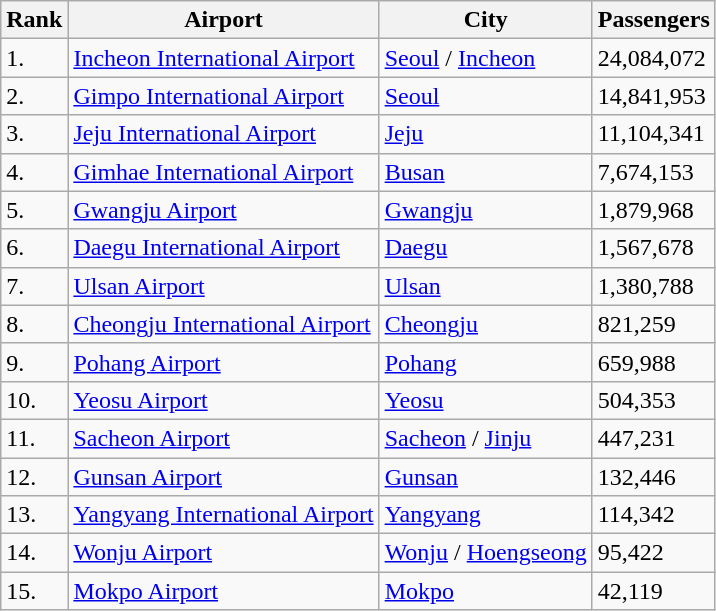<table class="wikitable">
<tr>
<th>Rank</th>
<th>Airport</th>
<th>City</th>
<th>Passengers</th>
</tr>
<tr>
<td>1.</td>
<td><a href='#'>Incheon International Airport</a></td>
<td><a href='#'>Seoul</a> / <a href='#'>Incheon</a></td>
<td>24,084,072</td>
</tr>
<tr>
<td>2.</td>
<td><a href='#'>Gimpo International Airport</a></td>
<td><a href='#'>Seoul</a></td>
<td>14,841,953</td>
</tr>
<tr>
<td>3.</td>
<td><a href='#'>Jeju International Airport</a></td>
<td><a href='#'>Jeju</a></td>
<td>11,104,341</td>
</tr>
<tr>
<td>4.</td>
<td><a href='#'>Gimhae International Airport</a></td>
<td><a href='#'>Busan</a></td>
<td>7,674,153</td>
</tr>
<tr>
<td>5.</td>
<td><a href='#'>Gwangju Airport</a></td>
<td><a href='#'>Gwangju</a></td>
<td>1,879,968</td>
</tr>
<tr>
<td>6.</td>
<td><a href='#'>Daegu International Airport</a></td>
<td><a href='#'>Daegu</a></td>
<td>1,567,678</td>
</tr>
<tr>
<td>7.</td>
<td><a href='#'>Ulsan Airport</a></td>
<td><a href='#'>Ulsan</a></td>
<td>1,380,788</td>
</tr>
<tr>
<td>8.</td>
<td><a href='#'>Cheongju International Airport</a></td>
<td><a href='#'>Cheongju</a></td>
<td>821,259</td>
</tr>
<tr>
<td>9.</td>
<td><a href='#'>Pohang Airport</a></td>
<td><a href='#'>Pohang</a></td>
<td>659,988</td>
</tr>
<tr>
<td>10.</td>
<td><a href='#'>Yeosu Airport</a></td>
<td><a href='#'>Yeosu</a></td>
<td>504,353</td>
</tr>
<tr>
<td>11.</td>
<td><a href='#'>Sacheon Airport</a></td>
<td><a href='#'>Sacheon</a> / <a href='#'>Jinju</a></td>
<td>447,231</td>
</tr>
<tr>
<td>12.</td>
<td><a href='#'>Gunsan Airport</a></td>
<td><a href='#'>Gunsan</a></td>
<td>132,446</td>
</tr>
<tr>
<td>13.</td>
<td><a href='#'>Yangyang International Airport</a></td>
<td><a href='#'>Yangyang</a></td>
<td>114,342</td>
</tr>
<tr>
<td>14.</td>
<td><a href='#'>Wonju Airport</a></td>
<td><a href='#'>Wonju</a> / <a href='#'>Hoengseong</a></td>
<td>95,422</td>
</tr>
<tr>
<td>15.</td>
<td><a href='#'>Mokpo Airport</a></td>
<td><a href='#'>Mokpo</a></td>
<td>42,119</td>
</tr>
</table>
